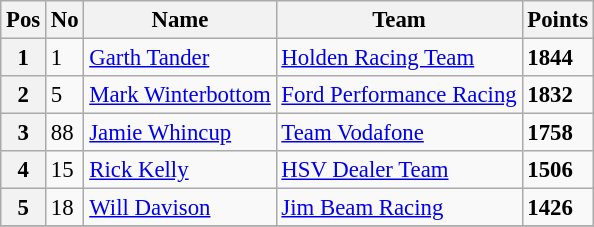<table class="wikitable" style="font-size: 95%;">
<tr>
<th>Pos</th>
<th>No</th>
<th>Name</th>
<th>Team</th>
<th>Points</th>
</tr>
<tr>
<th>1</th>
<td>1</td>
<td><a href='#'>Garth Tander</a></td>
<td><a href='#'>Holden Racing Team</a></td>
<td><strong>1844</strong></td>
</tr>
<tr>
<th>2</th>
<td>5</td>
<td><a href='#'>Mark Winterbottom</a></td>
<td><a href='#'>Ford Performance Racing</a></td>
<td><strong>1832</strong></td>
</tr>
<tr>
<th>3</th>
<td>88</td>
<td><a href='#'>Jamie Whincup</a></td>
<td><a href='#'>Team Vodafone</a></td>
<td><strong>1758</strong></td>
</tr>
<tr>
<th>4</th>
<td>15</td>
<td><a href='#'>Rick Kelly</a></td>
<td><a href='#'>HSV Dealer Team</a></td>
<td><strong>1506</strong></td>
</tr>
<tr>
<th>5</th>
<td>18</td>
<td><a href='#'>Will Davison</a></td>
<td><a href='#'>Jim Beam Racing</a></td>
<td><strong>1426</strong></td>
</tr>
<tr>
</tr>
</table>
